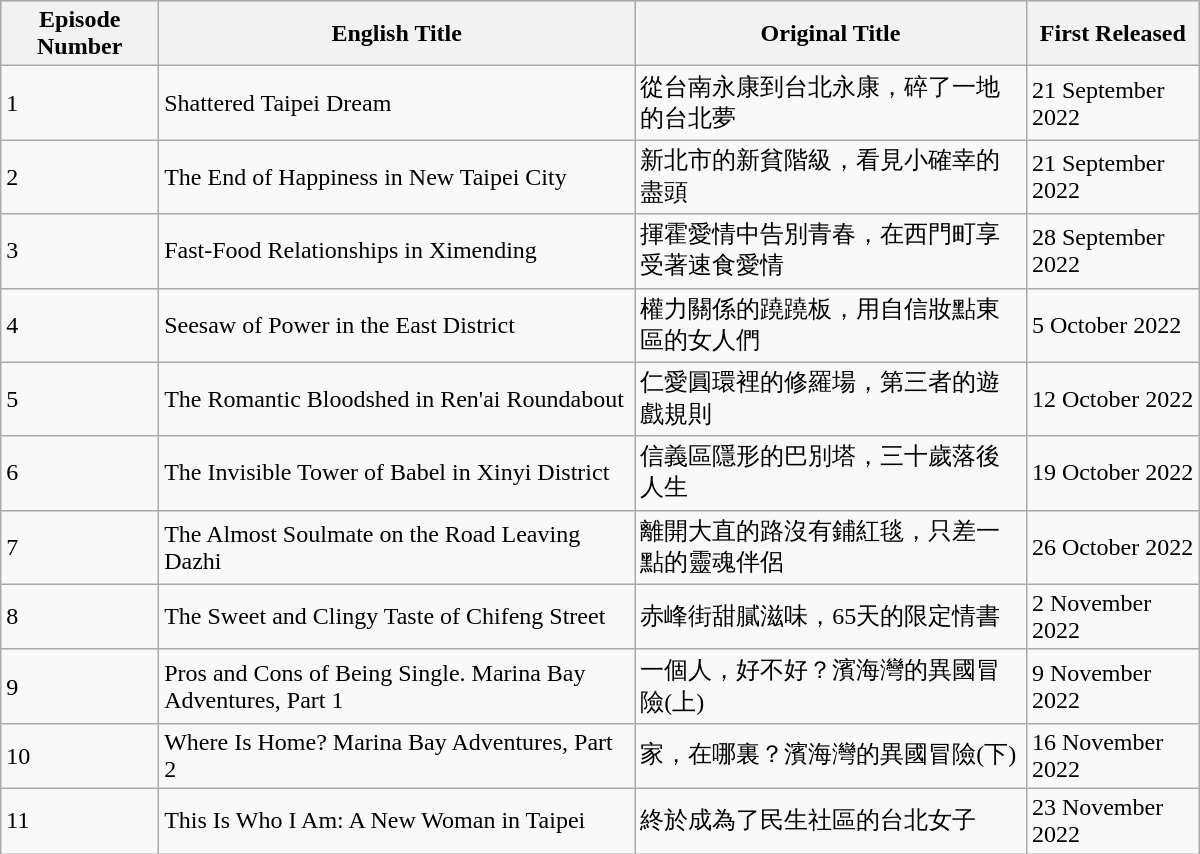<table class="wikitable" width="800">
<tr style="background:#ABCDEF;">
<th>Episode Number</th>
<th>English Title</th>
<th>Original Title</th>
<th>First Released</th>
</tr>
<tr>
<td>1</td>
<td>Shattered Taipei Dream</td>
<td>從台南永康到台北永康，碎了一地的台北夢</td>
<td>21 September 2022</td>
</tr>
<tr>
<td>2</td>
<td>The End of Happiness in New Taipei City</td>
<td>新北市的新貧階級，看見小確幸的盡頭</td>
<td>21 September 2022</td>
</tr>
<tr>
<td>3</td>
<td>Fast-Food Relationships in Ximending</td>
<td>揮霍愛情中告別青春，在西門町享受著速食愛情</td>
<td>28 September 2022</td>
</tr>
<tr>
<td>4</td>
<td>Seesaw of Power in the East District</td>
<td>權力關係的蹺蹺板，用自信妝點東區的女人們</td>
<td>5 October 2022</td>
</tr>
<tr>
<td>5</td>
<td>The Romantic Bloodshed in Ren'ai Roundabout</td>
<td>仁愛圓環裡的修羅場，第三者的遊戲規則</td>
<td>12 October 2022</td>
</tr>
<tr>
<td>6</td>
<td>The Invisible Tower of Babel in Xinyi District</td>
<td>信義區隱形的巴別塔，三十歲落後人生</td>
<td>19 October 2022</td>
</tr>
<tr>
<td>7</td>
<td>The Almost Soulmate on the Road Leaving Dazhi</td>
<td>離開大直的路沒有鋪紅毯，只差一點的靈魂伴侶</td>
<td>26 October 2022</td>
</tr>
<tr>
<td>8</td>
<td>The Sweet and Clingy Taste of Chifeng Street</td>
<td>赤峰街甜膩滋味，65天的限定情書</td>
<td>2 November 2022</td>
</tr>
<tr>
<td>9</td>
<td>Pros and Cons of Being Single. Marina Bay Adventures, Part 1</td>
<td>一個人，好不好？濱海灣的異國冒險(上)</td>
<td>9 November 2022</td>
</tr>
<tr>
<td>10</td>
<td>Where Is Home? Marina Bay Adventures, Part 2</td>
<td>家，在哪裏？濱海灣的異國冒險(下)</td>
<td>16 November 2022</td>
</tr>
<tr>
<td>11</td>
<td>This Is Who I Am: A New Woman in Taipei</td>
<td>終於成為了民生社區的台北女子</td>
<td>23 November 2022</td>
</tr>
</table>
